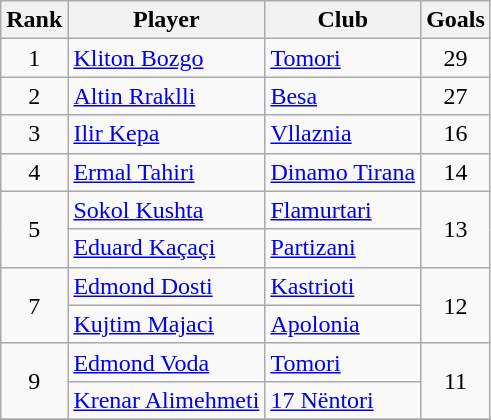<table class="wikitable" style="text-align:center">
<tr>
<th>Rank</th>
<th>Player</th>
<th>Club</th>
<th>Goals</th>
</tr>
<tr>
<td>1</td>
<td align="left"> <a href='#'>Kliton Bozgo</a></td>
<td align="left"><a href='#'>Tomori</a></td>
<td>29</td>
</tr>
<tr>
<td>2</td>
<td align="left"> <a href='#'>Altin Rraklli</a></td>
<td align="left"><a href='#'>Besa</a></td>
<td>27</td>
</tr>
<tr>
<td>3</td>
<td align="left"> <a href='#'>Ilir Kepa</a></td>
<td align="left"><a href='#'>Vllaznia</a></td>
<td>16</td>
</tr>
<tr>
<td>4</td>
<td align="left"> <a href='#'>Ermal Tahiri</a></td>
<td align="left"><a href='#'>Dinamo Tirana</a></td>
<td>14</td>
</tr>
<tr>
<td rowspan="2">5</td>
<td align="left"> <a href='#'>Sokol Kushta</a></td>
<td align="left"><a href='#'>Flamurtari</a></td>
<td rowspan="2">13</td>
</tr>
<tr>
<td align="left"> <a href='#'>Eduard Kaçaçi</a></td>
<td align="left"><a href='#'>Partizani</a></td>
</tr>
<tr>
<td rowspan="2">7</td>
<td align="left"> <a href='#'>Edmond Dosti</a></td>
<td align="left"><a href='#'>Kastrioti</a></td>
<td rowspan="2">12</td>
</tr>
<tr>
<td align="left"> <a href='#'>Kujtim Majaci</a></td>
<td align="left"><a href='#'>Apolonia</a></td>
</tr>
<tr>
<td rowspan="2">9</td>
<td align="left"> <a href='#'>Edmond Voda</a></td>
<td align="left"><a href='#'>Tomori</a></td>
<td rowspan="2">11</td>
</tr>
<tr>
<td align="left"> <a href='#'>Krenar Alimehmeti</a></td>
<td align="left"><a href='#'>17 Nëntori</a></td>
</tr>
<tr>
</tr>
</table>
